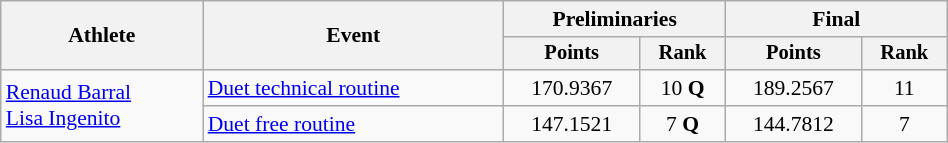<table class="wikitable" style="text-align:center; font-size:90%; width:50%; ">
<tr>
<th rowspan="2">Athlete</th>
<th rowspan="2">Event</th>
<th colspan="2">Preliminaries</th>
<th colspan="2">Final</th>
</tr>
<tr style="font-size:95%">
<th>Points</th>
<th>Rank</th>
<th>Points</th>
<th>Rank</th>
</tr>
<tr>
<td align=left rowspan=2><a href='#'>Renaud Barral</a><br> <a href='#'>Lisa Ingenito</a></td>
<td align=left><a href='#'>Duet technical routine</a></td>
<td>170.9367</td>
<td>10 <strong>Q</strong></td>
<td>189.2567</td>
<td>11</td>
</tr>
<tr>
<td align=left><a href='#'>Duet free routine</a></td>
<td>147.1521</td>
<td>7 <strong>Q</strong></td>
<td>144.7812</td>
<td>7</td>
</tr>
</table>
